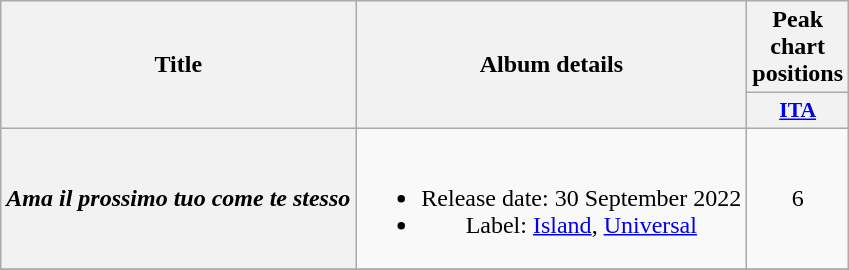<table class="wikitable plainrowheaders" style="text-align:center;">
<tr>
<th scope="col" rowspan="2">Title</th>
<th scope="col" rowspan="2">Album details</th>
<th scope="col" colspan="1">Peak chart positions</th>
</tr>
<tr>
<th scope="col" style="width:3em;font-size:90%;"><a href='#'>ITA</a><br></th>
</tr>
<tr>
<th scope="row"><em>Ama il prossimo tuo come te stesso</em></th>
<td><br><ul><li>Release date: 30 September 2022</li><li>Label: <a href='#'>Island</a>, <a href='#'>Universal</a></li></ul></td>
<td>6</td>
</tr>
<tr>
</tr>
</table>
